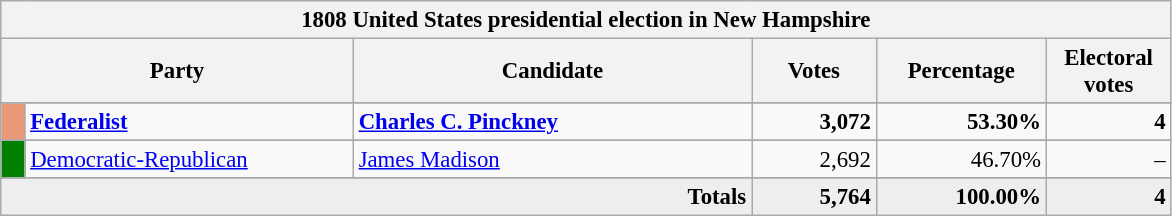<table class="wikitable" style="font-size: 95%;">
<tr>
<th colspan="6">1808 United States presidential election in New Hampshire</th>
</tr>
<tr>
<th colspan="2" style="width: 15em">Party</th>
<th style="width: 17em">Candidate</th>
<th style="width: 5em">Votes</th>
<th style="width: 7em">Percentage</th>
<th style="width: 5em">Electoral votes</th>
</tr>
<tr>
</tr>
<tr>
<th style="background-color:#EA9978; width: 3px"></th>
<td style="width: 130px"><strong><a href='#'>Federalist</a></strong></td>
<td><strong><a href='#'>Charles C. Pinckney</a></strong></td>
<td align="right"><strong>3,072</strong></td>
<td align="right"><strong>53.30%</strong></td>
<td align="right"><strong>4</strong></td>
</tr>
<tr>
</tr>
<tr>
<th style="background-color:#008000; width: 3px"></th>
<td style="width: 130px"><a href='#'>Democratic-Republican</a></td>
<td><a href='#'>James Madison</a></td>
<td align="right">2,692</td>
<td align="right">46.70%</td>
<td align="right">–</td>
</tr>
<tr>
</tr>
<tr bgcolor="#EEEEEE">
<td colspan="3" align="right"><strong>Totals</strong></td>
<td align="right"><strong>5,764</strong></td>
<td align="right"><strong>100.00%</strong></td>
<td align="right"><strong>4</strong></td>
</tr>
</table>
